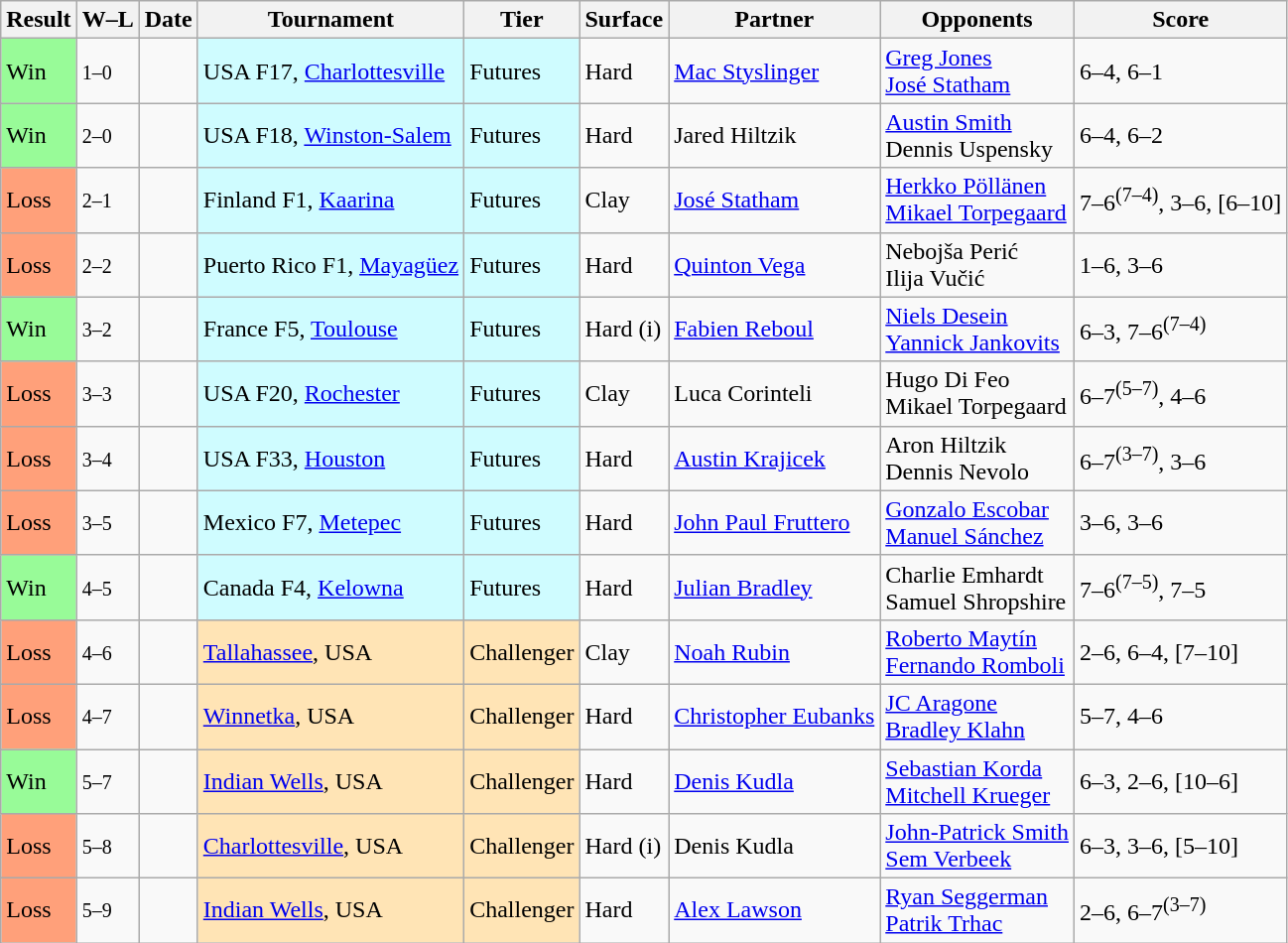<table class="sortable wikitable">
<tr>
<th>Result</th>
<th class="unsortable">W–L</th>
<th>Date</th>
<th>Tournament</th>
<th>Tier</th>
<th>Surface</th>
<th>Partner</th>
<th>Opponents</th>
<th class="unsortable">Score</th>
</tr>
<tr>
<td bgcolor=98FB98>Win</td>
<td><small>1–0</small></td>
<td></td>
<td style="background:#cffcff;">USA F17, <a href='#'>Charlottesville</a></td>
<td style="background:#cffcff;">Futures</td>
<td>Hard</td>
<td> <a href='#'>Mac Styslinger</a></td>
<td> <a href='#'>Greg Jones</a><br> <a href='#'>José Statham</a></td>
<td>6–4, 6–1</td>
</tr>
<tr>
<td bgcolor=98FB98>Win</td>
<td><small>2–0</small></td>
<td></td>
<td style="background:#cffcff;">USA F18, <a href='#'>Winston-Salem</a></td>
<td style="background:#cffcff;">Futures</td>
<td>Hard</td>
<td> Jared Hiltzik</td>
<td> <a href='#'>Austin Smith</a><br> Dennis Uspensky</td>
<td>6–4, 6–2</td>
</tr>
<tr>
<td bgcolor=FFA07A>Loss</td>
<td><small>2–1</small></td>
<td></td>
<td style="background:#cffcff;">Finland F1, <a href='#'>Kaarina</a></td>
<td style="background:#cffcff;">Futures</td>
<td>Clay</td>
<td> <a href='#'>José Statham</a></td>
<td> <a href='#'>Herkko Pöllänen</a><br> <a href='#'>Mikael Torpegaard</a></td>
<td>7–6<sup>(7–4)</sup>, 3–6, [6–10]</td>
</tr>
<tr>
<td bgcolor=FFA07A>Loss</td>
<td><small>2–2</small></td>
<td></td>
<td style="background:#cffcff;">Puerto Rico F1, <a href='#'>Mayagüez</a></td>
<td style="background:#cffcff;">Futures</td>
<td>Hard</td>
<td> <a href='#'>Quinton Vega</a></td>
<td> Nebojša Perić<br> Ilija Vučić</td>
<td>1–6, 3–6</td>
</tr>
<tr>
<td bgcolor=98FB98>Win</td>
<td><small>3–2</small></td>
<td></td>
<td style="background:#cffcff;">France F5, <a href='#'>Toulouse</a></td>
<td style="background:#cffcff;">Futures</td>
<td>Hard (i)</td>
<td> <a href='#'>Fabien Reboul</a></td>
<td> <a href='#'>Niels Desein</a><br> <a href='#'>Yannick Jankovits</a></td>
<td>6–3, 7–6<sup>(7–4)</sup></td>
</tr>
<tr>
<td bgcolor=FFA07A>Loss</td>
<td><small>3–3</small></td>
<td></td>
<td style="background:#cffcff;">USA F20, <a href='#'>Rochester</a></td>
<td style="background:#cffcff;">Futures</td>
<td>Clay</td>
<td> Luca Corinteli</td>
<td> Hugo Di Feo<br> Mikael Torpegaard</td>
<td>6–7<sup>(5–7)</sup>, 4–6</td>
</tr>
<tr>
<td bgcolor=FFA07A>Loss</td>
<td><small>3–4</small></td>
<td></td>
<td style="background:#cffcff;">USA F33, <a href='#'>Houston</a></td>
<td style="background:#cffcff;">Futures</td>
<td>Hard</td>
<td> <a href='#'>Austin Krajicek</a></td>
<td> Aron Hiltzik<br> Dennis Nevolo</td>
<td>6–7<sup>(3–7)</sup>, 3–6</td>
</tr>
<tr>
<td bgcolor=FFA07A>Loss</td>
<td><small>3–5</small></td>
<td></td>
<td style="background:#cffcff;">Mexico F7, <a href='#'>Metepec</a></td>
<td style="background:#cffcff;">Futures</td>
<td>Hard</td>
<td> <a href='#'>John Paul Fruttero</a></td>
<td> <a href='#'>Gonzalo Escobar</a><br> <a href='#'>Manuel Sánchez</a></td>
<td>3–6, 3–6</td>
</tr>
<tr>
<td bgcolor=98FB98>Win</td>
<td><small>4–5</small></td>
<td></td>
<td style="background:#cffcff;">Canada F4, <a href='#'>Kelowna</a></td>
<td style="background:#cffcff;">Futures</td>
<td>Hard</td>
<td> <a href='#'>Julian Bradley</a></td>
<td> Charlie Emhardt<br> Samuel Shropshire</td>
<td>7–6<sup>(7–5)</sup>, 7–5</td>
</tr>
<tr>
<td bgcolor=FFA07A>Loss</td>
<td><small>4–6</small></td>
<td><a href='#'></a></td>
<td style="background:moccasin;"><a href='#'>Tallahassee</a>, USA</td>
<td style="background:moccasin;">Challenger</td>
<td>Clay</td>
<td> <a href='#'>Noah Rubin</a></td>
<td> <a href='#'>Roberto Maytín</a><br> <a href='#'>Fernando Romboli</a></td>
<td>2–6, 6–4, [7–10]</td>
</tr>
<tr>
<td bgcolor=FFA07A>Loss</td>
<td><small>4–7</small></td>
<td><a href='#'></a></td>
<td style="background:moccasin;"><a href='#'>Winnetka</a>, USA</td>
<td style="background:moccasin;">Challenger</td>
<td>Hard</td>
<td> <a href='#'>Christopher Eubanks</a></td>
<td> <a href='#'>JC Aragone</a><br> <a href='#'>Bradley Klahn</a></td>
<td>5–7, 4–6</td>
</tr>
<tr>
<td bgcolor=98FB98>Win</td>
<td><small>5–7</small></td>
<td><a href='#'></a></td>
<td style="background:moccasin;"><a href='#'>Indian Wells</a>, USA</td>
<td style="background:moccasin;">Challenger</td>
<td>Hard</td>
<td> <a href='#'>Denis Kudla</a></td>
<td> <a href='#'>Sebastian Korda</a><br> <a href='#'>Mitchell Krueger</a></td>
<td>6–3, 2–6, [10–6]</td>
</tr>
<tr>
<td bgcolor=FFA07A>Loss</td>
<td><small>5–8</small></td>
<td><a href='#'></a></td>
<td style="background:moccasin;"><a href='#'>Charlottesville</a>, USA</td>
<td style="background:moccasin;">Challenger</td>
<td>Hard (i)</td>
<td> Denis Kudla</td>
<td> <a href='#'>John-Patrick Smith</a><br> <a href='#'>Sem Verbeek</a></td>
<td>6–3, 3–6, [5–10]</td>
</tr>
<tr>
<td bgcolor=FFA07A>Loss</td>
<td><small>5–9</small></td>
<td><a href='#'></a></td>
<td style="background:moccasin;"><a href='#'>Indian Wells</a>, USA</td>
<td style="background:moccasin;">Challenger</td>
<td>Hard</td>
<td> <a href='#'>Alex Lawson</a></td>
<td> <a href='#'>Ryan Seggerman</a><br> <a href='#'>Patrik Trhac</a></td>
<td>2–6, 6–7<sup>(3–7)</sup></td>
</tr>
</table>
